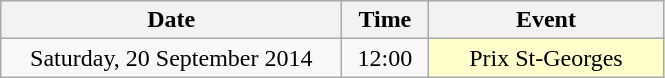<table class = "wikitable" style="text-align:center;">
<tr>
<th width=220>Date</th>
<th width=50>Time</th>
<th width=150>Event</th>
</tr>
<tr>
<td>Saturday, 20 September 2014</td>
<td>12:00</td>
<td bgcolor=ffffcc>Prix St-Georges</td>
</tr>
</table>
